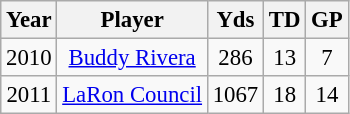<table class="wikitable" style="font-size: 95%; text-align:center;">
<tr>
<th>Year</th>
<th>Player</th>
<th>Yds</th>
<th>TD</th>
<th>GP</th>
</tr>
<tr>
<td align="center">2010</td>
<td><a href='#'>Buddy Rivera</a></td>
<td>286</td>
<td>13</td>
<td>7</td>
</tr>
<tr>
<td align="center">2011</td>
<td><a href='#'>LaRon Council</a></td>
<td>1067</td>
<td>18</td>
<td>14</td>
</tr>
</table>
